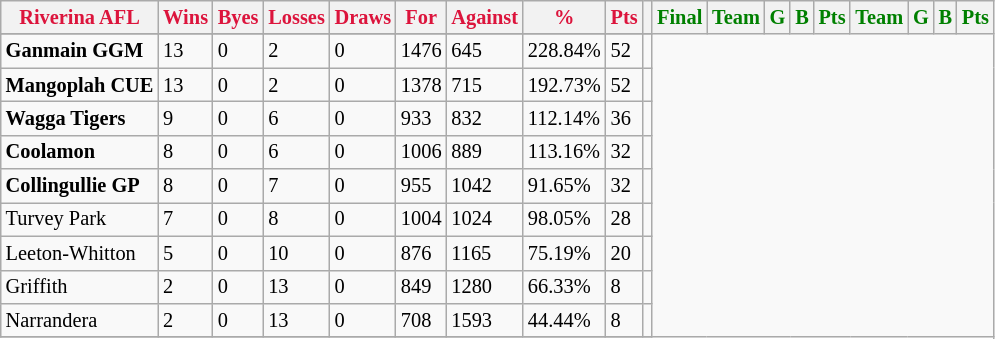<table style="font-size: 85%; text-align: left;" class="wikitable">
<tr>
<th style="color:crimson">Riverina AFL</th>
<th style="color:crimson">Wins</th>
<th style="color:crimson">Byes</th>
<th style="color:crimson">Losses</th>
<th style="color:crimson">Draws</th>
<th style="color:crimson">For</th>
<th style="color:crimson">Against</th>
<th style="color:crimson">%</th>
<th style="color:crimson">Pts</th>
<th></th>
<th style="color:green">Final</th>
<th style="color:green">Team</th>
<th style="color:green">G</th>
<th style="color:green">B</th>
<th style="color:green">Pts</th>
<th style="color:green">Team</th>
<th style="color:green">G</th>
<th style="color:green">B</th>
<th style="color:green">Pts</th>
</tr>
<tr>
</tr>
<tr>
</tr>
<tr>
<td><strong>	Ganmain GGM	</strong></td>
<td>13</td>
<td>0</td>
<td>2</td>
<td>0</td>
<td>1476</td>
<td>645</td>
<td>228.84%</td>
<td>52</td>
<td></td>
</tr>
<tr>
<td><strong>	Mangoplah CUE	</strong></td>
<td>13</td>
<td>0</td>
<td>2</td>
<td>0</td>
<td>1378</td>
<td>715</td>
<td>192.73%</td>
<td>52</td>
<td></td>
</tr>
<tr>
<td><strong>	Wagga Tigers	</strong></td>
<td>9</td>
<td>0</td>
<td>6</td>
<td>0</td>
<td>933</td>
<td>832</td>
<td>112.14%</td>
<td>36</td>
<td></td>
</tr>
<tr>
<td><strong>	Coolamon	</strong></td>
<td>8</td>
<td>0</td>
<td>6</td>
<td>0</td>
<td>1006</td>
<td>889</td>
<td>113.16%</td>
<td>32</td>
<td></td>
</tr>
<tr>
<td><strong>	Collingullie GP	</strong></td>
<td>8</td>
<td>0</td>
<td>7</td>
<td>0</td>
<td>955</td>
<td>1042</td>
<td>91.65%</td>
<td>32</td>
<td></td>
</tr>
<tr>
<td>Turvey Park</td>
<td>7</td>
<td>0</td>
<td>8</td>
<td>0</td>
<td>1004</td>
<td>1024</td>
<td>98.05%</td>
<td>28</td>
<td></td>
</tr>
<tr>
<td>Leeton-Whitton</td>
<td>5</td>
<td>0</td>
<td>10</td>
<td>0</td>
<td>876</td>
<td>1165</td>
<td>75.19%</td>
<td>20</td>
<td></td>
</tr>
<tr>
<td>Griffith</td>
<td>2</td>
<td>0</td>
<td>13</td>
<td>0</td>
<td>849</td>
<td>1280</td>
<td>66.33%</td>
<td>8</td>
<td></td>
</tr>
<tr>
<td>Narrandera</td>
<td>2</td>
<td>0</td>
<td>13</td>
<td>0</td>
<td>708</td>
<td>1593</td>
<td>44.44%</td>
<td>8</td>
<td></td>
</tr>
<tr>
</tr>
</table>
